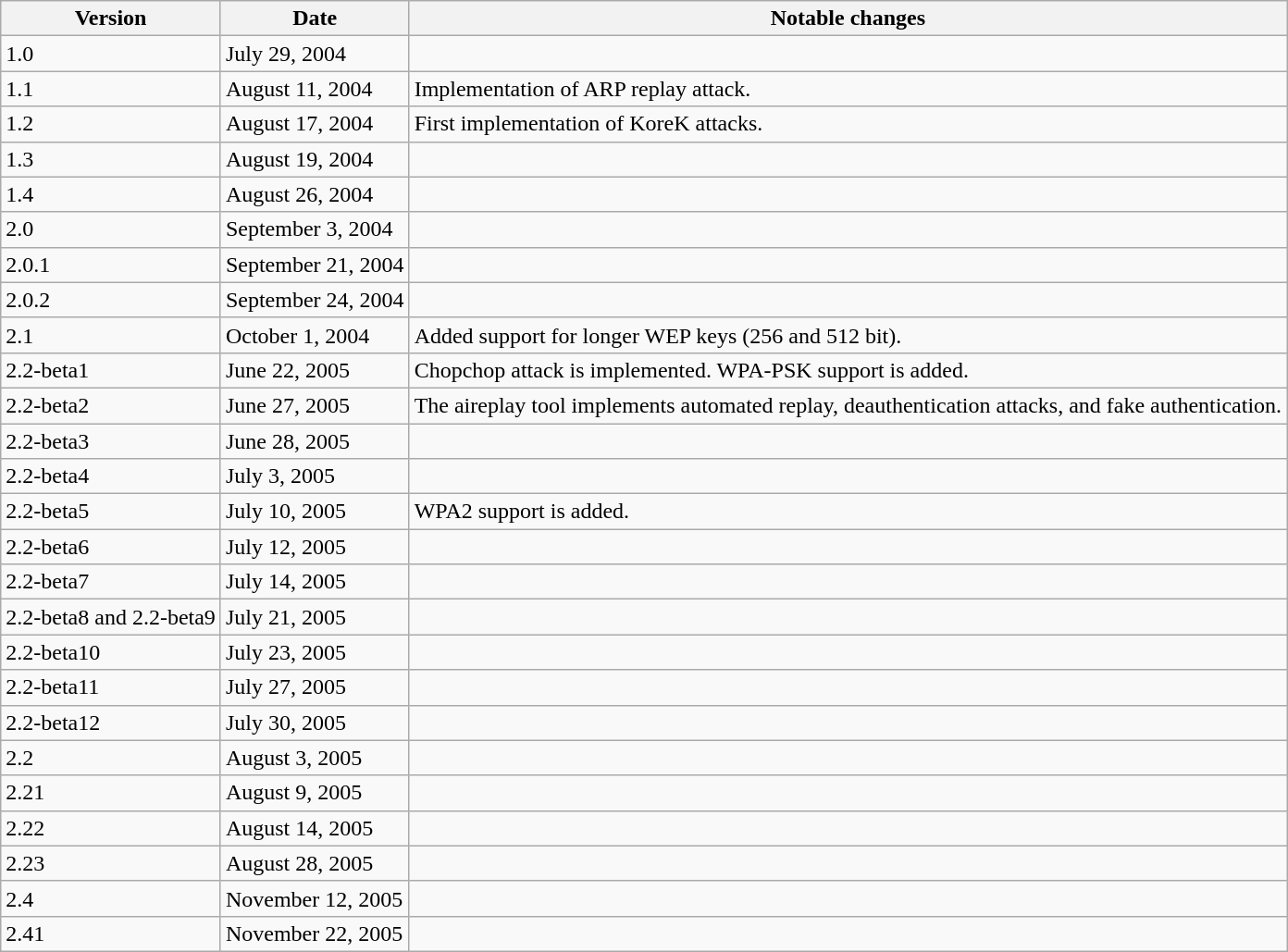<table class="wikitable sortable mw-collapsible">
<tr>
<th>Version</th>
<th>Date</th>
<th>Notable changes</th>
</tr>
<tr>
<td>1.0</td>
<td>July 29, 2004</td>
<td></td>
</tr>
<tr>
<td>1.1</td>
<td>August 11, 2004</td>
<td>Implementation of ARP replay attack.</td>
</tr>
<tr>
<td>1.2</td>
<td>August 17, 2004</td>
<td>First implementation of KoreK attacks.</td>
</tr>
<tr>
<td>1.3</td>
<td>August 19, 2004</td>
<td></td>
</tr>
<tr>
<td>1.4</td>
<td>August 26, 2004</td>
<td></td>
</tr>
<tr>
<td>2.0</td>
<td>September 3, 2004</td>
<td></td>
</tr>
<tr>
<td>2.0.1</td>
<td>September 21, 2004</td>
<td></td>
</tr>
<tr>
<td>2.0.2</td>
<td>September 24, 2004</td>
<td></td>
</tr>
<tr>
<td>2.1</td>
<td>October 1, 2004</td>
<td>Added support for longer WEP keys (256 and 512 bit).</td>
</tr>
<tr>
<td>2.2-beta1</td>
<td>June 22, 2005</td>
<td>Chopchop attack is implemented. WPA-PSK support is added.</td>
</tr>
<tr>
<td>2.2-beta2</td>
<td>June 27, 2005</td>
<td>The aireplay tool implements automated replay, deauthentication attacks, and fake authentication.</td>
</tr>
<tr>
<td>2.2-beta3</td>
<td>June 28, 2005</td>
<td></td>
</tr>
<tr>
<td>2.2-beta4</td>
<td>July 3, 2005</td>
<td></td>
</tr>
<tr>
<td>2.2-beta5</td>
<td>July 10, 2005</td>
<td>WPA2 support is added.</td>
</tr>
<tr>
<td>2.2-beta6</td>
<td>July 12, 2005</td>
<td></td>
</tr>
<tr>
<td>2.2-beta7</td>
<td>July 14, 2005</td>
<td></td>
</tr>
<tr>
<td>2.2-beta8 and 2.2-beta9</td>
<td>July 21, 2005</td>
<td></td>
</tr>
<tr>
<td>2.2-beta10</td>
<td>July 23, 2005</td>
<td></td>
</tr>
<tr>
<td>2.2-beta11</td>
<td>July 27, 2005</td>
<td></td>
</tr>
<tr>
<td>2.2-beta12</td>
<td>July 30, 2005</td>
<td></td>
</tr>
<tr>
<td>2.2</td>
<td>August 3, 2005</td>
<td></td>
</tr>
<tr>
<td>2.21</td>
<td>August 9, 2005</td>
<td></td>
</tr>
<tr>
<td>2.22</td>
<td>August 14, 2005</td>
<td></td>
</tr>
<tr>
<td>2.23</td>
<td>August 28, 2005</td>
<td></td>
</tr>
<tr>
<td>2.4</td>
<td>November 12, 2005</td>
<td></td>
</tr>
<tr>
<td>2.41</td>
<td>November 22, 2005</td>
<td></td>
</tr>
</table>
